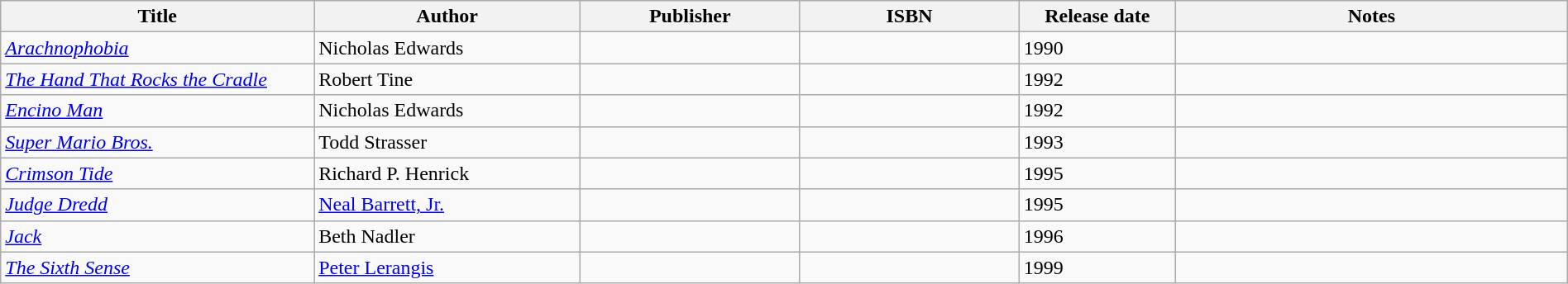<table class="wikitable" width=100%>
<tr>
<th width=20%>Title</th>
<th width=17%>Author</th>
<th width=14%>Publisher</th>
<th width=14%>ISBN</th>
<th width=10%>Release date</th>
<th width=25%>Notes</th>
</tr>
<tr>
<td><em><a href='#'>Arachnophobia</a></em></td>
<td>Nicholas Edwards</td>
<td></td>
<td></td>
<td>1990</td>
<td></td>
</tr>
<tr>
<td><em><a href='#'>The Hand That Rocks the Cradle</a></em></td>
<td>Robert Tine</td>
<td></td>
<td></td>
<td>1992</td>
<td></td>
</tr>
<tr>
<td><em><a href='#'>Encino Man</a></em></td>
<td>Nicholas Edwards</td>
<td></td>
<td></td>
<td>1992</td>
<td></td>
</tr>
<tr>
<td><em><a href='#'>Super Mario Bros.</a></em></td>
<td>Todd Strasser</td>
<td></td>
<td></td>
<td>1993</td>
<td></td>
</tr>
<tr>
<td><em><a href='#'>Crimson Tide</a></em></td>
<td>Richard P. Henrick</td>
<td></td>
<td></td>
<td>1995</td>
<td></td>
</tr>
<tr>
<td><em><a href='#'>Judge Dredd</a></em></td>
<td><a href='#'>Neal Barrett, Jr.</a></td>
<td></td>
<td></td>
<td>1995</td>
<td></td>
</tr>
<tr>
<td><em><a href='#'>Jack</a></em></td>
<td>Beth Nadler</td>
<td></td>
<td></td>
<td>1996</td>
<td></td>
</tr>
<tr>
<td><em><a href='#'>The Sixth Sense</a></em></td>
<td><a href='#'>Peter Lerangis</a></td>
<td></td>
<td></td>
<td>1999</td>
<td></td>
</tr>
</table>
